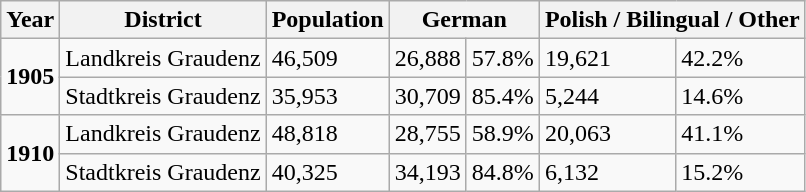<table class="wikitable">
<tr>
<th>Year</th>
<th>District</th>
<th>Population</th>
<th colspan="2">German</th>
<th colspan="2">Polish / Bilingual / Other</th>
</tr>
<tr>
<td rowspan="2"><strong>1905</strong></td>
<td>Landkreis Graudenz</td>
<td>46,509</td>
<td>26,888</td>
<td>57.8%</td>
<td>19,621</td>
<td>42.2%</td>
</tr>
<tr>
<td>Stadtkreis Graudenz</td>
<td>35,953</td>
<td>30,709</td>
<td>85.4%</td>
<td>5,244</td>
<td>14.6%</td>
</tr>
<tr>
<td rowspan="2"><strong>1910</strong></td>
<td>Landkreis Graudenz</td>
<td>48,818</td>
<td>28,755</td>
<td>58.9%</td>
<td>20,063</td>
<td>41.1%</td>
</tr>
<tr>
<td>Stadtkreis Graudenz</td>
<td>40,325</td>
<td>34,193</td>
<td>84.8%</td>
<td>6,132</td>
<td>15.2%</td>
</tr>
</table>
